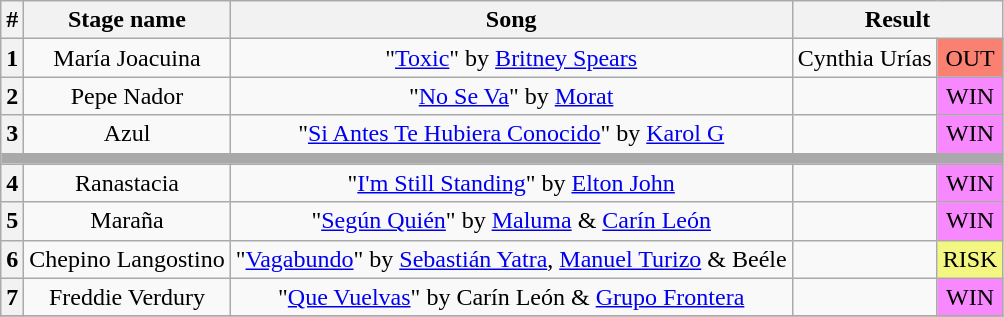<table class="wikitable plainrowheaders" style="text-align: center;">
<tr>
<th>#</th>
<th>Stage name</th>
<th>Song</th>
<th Identity colspan=2>Result</th>
</tr>
<tr>
<th>1</th>
<td>María Joacuina</td>
<td>"<a href='#'>Toxic</a>" by <a href='#'>Britney Spears</a></td>
<td>Cynthia Urías</td>
<td bgcolor=salmon>OUT</td>
</tr>
<tr>
<th>2</th>
<td>Pepe Nador</td>
<td>"<a href='#'>No Se Va</a>" by <a href='#'>Morat</a></td>
<td></td>
<td bgcolor=#F888FD>WIN</td>
</tr>
<tr>
<th>3</th>
<td>Azul</td>
<td>"<a href='#'>Si Antes Te Hubiera Conocido</a>" by <a href='#'>Karol G</a></td>
<td></td>
<td bgcolor=#F888FD>WIN</td>
</tr>
<tr>
<td colspan="5" style="background:darkgray"></td>
</tr>
<tr>
<th>4</th>
<td>Ranastacia</td>
<td>"<a href='#'>I'm Still Standing</a>" by <a href='#'>Elton John</a></td>
<td></td>
<td bgcolor=#F888FD>WIN</td>
</tr>
<tr>
<th>5</th>
<td>Maraña</td>
<td>"<a href='#'>Según Quién</a>" by <a href='#'>Maluma</a> & <a href='#'>Carín León</a></td>
<td></td>
<td bgcolor=#F888FD>WIN</td>
</tr>
<tr>
<th>6</th>
<td>Chepino Langostino</td>
<td>"<a href='#'>Vagabundo</a>" by <a href='#'>Sebastián Yatra</a>, <a href='#'>Manuel Turizo</a> & Beéle</td>
<td></td>
<td bgcolor=#F3F781>RISK</td>
</tr>
<tr>
<th>7</th>
<td>Freddie Verdury</td>
<td>"<a href='#'>Que Vuelvas</a>" by Carín León & <a href='#'>Grupo Frontera</a></td>
<td></td>
<td bgcolor=#F888FD>WIN</td>
</tr>
<tr>
</tr>
</table>
